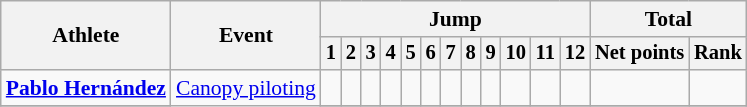<table class=wikitable style=font-size:90%;text-align:center>
<tr>
<th rowspan=2>Athlete</th>
<th rowspan=2>Event</th>
<th colspan=12>Jump</th>
<th colspan=2>Total</th>
</tr>
<tr style=font-size:95%>
<th>1</th>
<th>2</th>
<th>3</th>
<th>4</th>
<th>5</th>
<th>6</th>
<th>7</th>
<th>8</th>
<th>9</th>
<th>10</th>
<th>11</th>
<th>12</th>
<th>Net points</th>
<th>Rank</th>
</tr>
<tr>
<td align=left><strong><a href='#'>Pablo Hernández</a></strong></td>
<td align=left rowspan=8><a href='#'>Canopy piloting</a></td>
<td></td>
<td></td>
<td></td>
<td></td>
<td></td>
<td></td>
<td></td>
<td></td>
<td></td>
<td></td>
<td></td>
<td></td>
<td></td>
<td></td>
</tr>
<tr>
</tr>
</table>
